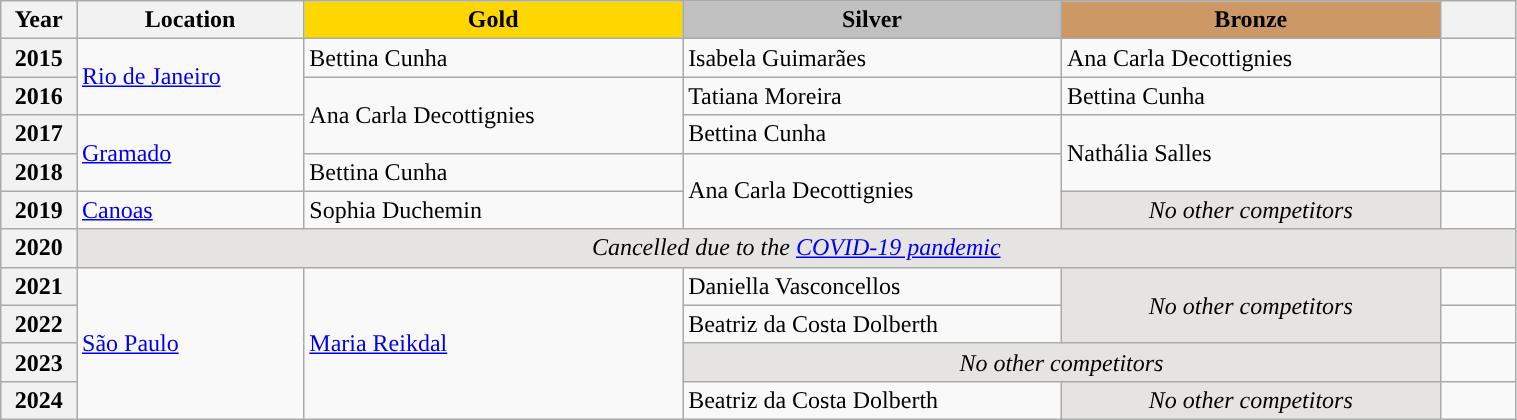<table class="wikitable unsortable" style="text-align:left; width:80%;">
<tr>
<th scope="col" style="text-align:center; width:5%;">Year</th>
<th scope="col" style="text-align:center; width:15%;">Location</th>
<td scope="col" style="text-align:center; width:25%; background:gold"><strong>Gold</strong></td>
<td scope="col" style="text-align:center; width:25%; background:silver"><strong>Silver</strong></td>
<td scope="col" style="text-align:center; width:25%; background:#c96"><strong>Bronze</strong></td>
<th scope="col" style="text-align:center; width:5%;"></th>
</tr>
<tr>
<th scope="row">2015</th>
<td rowspan="2"><a href='#'>Rio de Janeiro</a></td>
<td>Bettina Cunha</td>
<td>Isabela Guimarães</td>
<td>Ana Carla Decottignies</td>
<td></td>
</tr>
<tr>
<th scope="row">2016</th>
<td rowspan="2">Ana Carla Decottignies</td>
<td>Tatiana Moreira</td>
<td>Bettina Cunha</td>
<td></td>
</tr>
<tr>
<th scope="row">2017</th>
<td rowspan="2"><a href='#'>Gramado</a></td>
<td>Bettina Cunha</td>
<td rowspan="2">Nathália Salles</td>
<td></td>
</tr>
<tr>
<th scope="row">2018</th>
<td>Bettina Cunha</td>
<td rowspan="2">Ana Carla Decottignies</td>
<td></td>
</tr>
<tr>
<th scope="row">2019</th>
<td><a href='#'>Canoas</a></td>
<td>Sophia Duchemin</td>
<td align="center" bgcolor="e5e4e2"><em>No other competitors</em></td>
<td></td>
</tr>
<tr>
<th scope="row">2020</th>
<td colspan=5 align="center" bgcolor="e5e4e2"><em>Cancelled due to the <a href='#'>COVID-19 pandemic</a></em></td>
</tr>
<tr>
<th scope="row">2021</th>
<td rowspan="4"><a href='#'>São Paulo</a></td>
<td rowspan="4"><a href='#'>Maria Reikdal</a></td>
<td>Daniella Vasconcellos</td>
<td rowspan="2" align="center" bgcolor="e5e4e2"><em>No other competitors</em></td>
<td></td>
</tr>
<tr>
<th scope="row">2022</th>
<td>Beatriz da Costa Dolberth</td>
<td></td>
</tr>
<tr>
<th scope="row">2023</th>
<td colspan="2" align="center" bgcolor="e5e4e2"><em>No other competitors</em></td>
<td></td>
</tr>
<tr>
<th scope="row">2024</th>
<td>Beatriz da Costa Dolberth</td>
<td align="center" bgcolor="e5e4e2"><em>No other competitors</em></td>
<td></td>
</tr>
</table>
